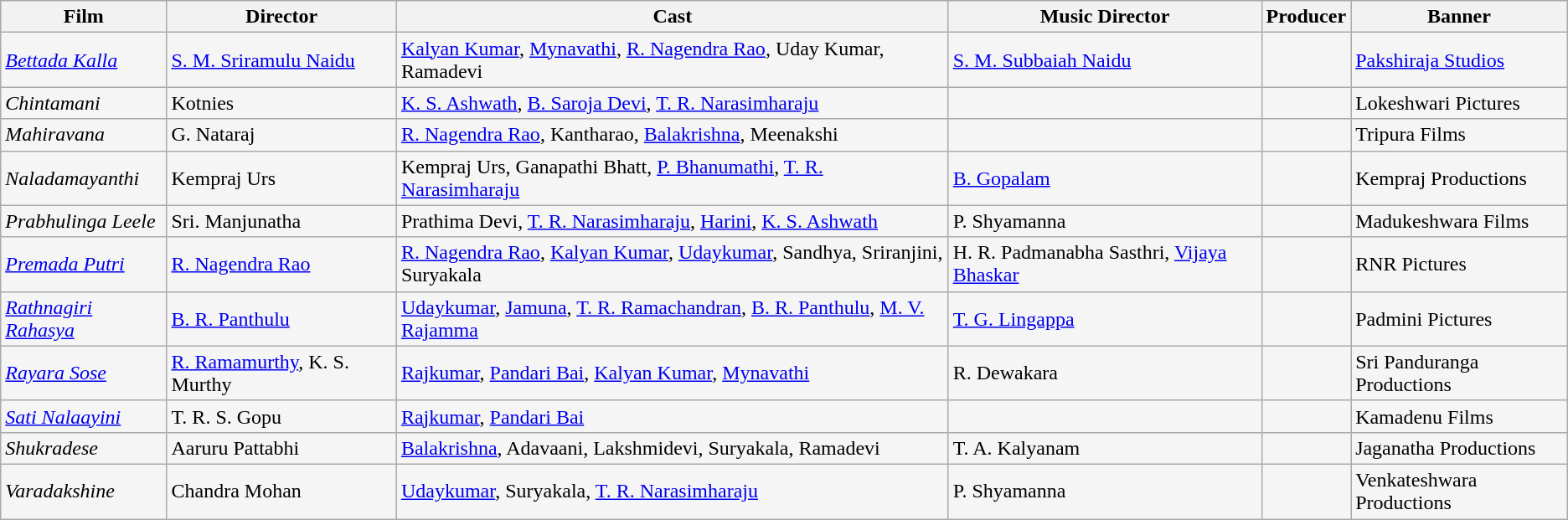<table class="wikitable sortable" style="background:#f5f5f5;">
<tr>
<th>Film</th>
<th>Director</th>
<th>Cast</th>
<th>Music Director</th>
<th>Producer</th>
<th>Banner</th>
</tr>
<tr>
<td><em><a href='#'>Bettada Kalla</a></em></td>
<td><a href='#'>S. M. Sriramulu Naidu</a></td>
<td><a href='#'>Kalyan Kumar</a>, <a href='#'>Mynavathi</a>, <a href='#'>R. Nagendra Rao</a>, Uday Kumar, Ramadevi</td>
<td><a href='#'>S. M. Subbaiah Naidu</a></td>
<td></td>
<td><a href='#'>Pakshiraja Studios</a></td>
</tr>
<tr>
<td><em>Chintamani</em></td>
<td>Kotnies</td>
<td><a href='#'>K. S. Ashwath</a>, <a href='#'>B. Saroja Devi</a>, <a href='#'>T. R. Narasimharaju</a></td>
<td></td>
<td></td>
<td>Lokeshwari Pictures</td>
</tr>
<tr>
<td><em>Mahiravana</em></td>
<td>G. Nataraj</td>
<td><a href='#'>R. Nagendra Rao</a>, Kantharao, <a href='#'>Balakrishna</a>, Meenakshi</td>
<td></td>
<td></td>
<td>Tripura Films</td>
</tr>
<tr>
<td><em>Naladamayanthi</em></td>
<td>Kempraj Urs</td>
<td>Kempraj Urs, Ganapathi Bhatt, <a href='#'>P. Bhanumathi</a>, <a href='#'>T. R. Narasimharaju</a></td>
<td><a href='#'>B. Gopalam</a></td>
<td></td>
<td>Kempraj Productions</td>
</tr>
<tr>
<td><em>Prabhulinga Leele</em></td>
<td>Sri. Manjunatha</td>
<td>Prathima Devi, <a href='#'>T. R. Narasimharaju</a>, <a href='#'>Harini</a>, <a href='#'>K. S. Ashwath</a></td>
<td>P. Shyamanna</td>
<td></td>
<td>Madukeshwara Films</td>
</tr>
<tr>
<td><em><a href='#'>Premada Putri</a></em></td>
<td><a href='#'>R. Nagendra Rao</a></td>
<td><a href='#'>R. Nagendra Rao</a>, <a href='#'>Kalyan Kumar</a>, <a href='#'>Udaykumar</a>, Sandhya, Sriranjini, Suryakala</td>
<td>H. R. Padmanabha Sasthri, <a href='#'>Vijaya Bhaskar</a></td>
<td></td>
<td>RNR Pictures</td>
</tr>
<tr>
<td><em><a href='#'>Rathnagiri Rahasya</a></em></td>
<td><a href='#'>B. R. Panthulu</a></td>
<td><a href='#'>Udaykumar</a>, <a href='#'>Jamuna</a>, <a href='#'>T. R. Ramachandran</a>, <a href='#'>B. R. Panthulu</a>, <a href='#'>M. V. Rajamma</a></td>
<td><a href='#'>T. G. Lingappa</a></td>
<td></td>
<td>Padmini Pictures</td>
</tr>
<tr>
<td><em><a href='#'>Rayara Sose</a></em></td>
<td><a href='#'>R. Ramamurthy</a>, K. S. Murthy</td>
<td><a href='#'>Rajkumar</a>, <a href='#'>Pandari Bai</a>, <a href='#'>Kalyan Kumar</a>, <a href='#'>Mynavathi</a></td>
<td>R. Dewakara</td>
<td></td>
<td>Sri Panduranga Productions</td>
</tr>
<tr>
<td><em><a href='#'>Sati Nalaayini</a></em></td>
<td>T. R. S. Gopu</td>
<td><a href='#'>Rajkumar</a>, <a href='#'>Pandari Bai</a></td>
<td></td>
<td></td>
<td>Kamadenu Films</td>
</tr>
<tr>
<td><em>Shukradese</em></td>
<td>Aaruru Pattabhi</td>
<td><a href='#'>Balakrishna</a>, Adavaani, Lakshmidevi, Suryakala, Ramadevi</td>
<td>T. A. Kalyanam</td>
<td></td>
<td>Jaganatha Productions</td>
</tr>
<tr>
<td><em>Varadakshine</em></td>
<td>Chandra Mohan</td>
<td><a href='#'>Udaykumar</a>, Suryakala, <a href='#'>T. R. Narasimharaju</a></td>
<td>P. Shyamanna</td>
<td></td>
<td>Venkateshwara Productions</td>
</tr>
</table>
